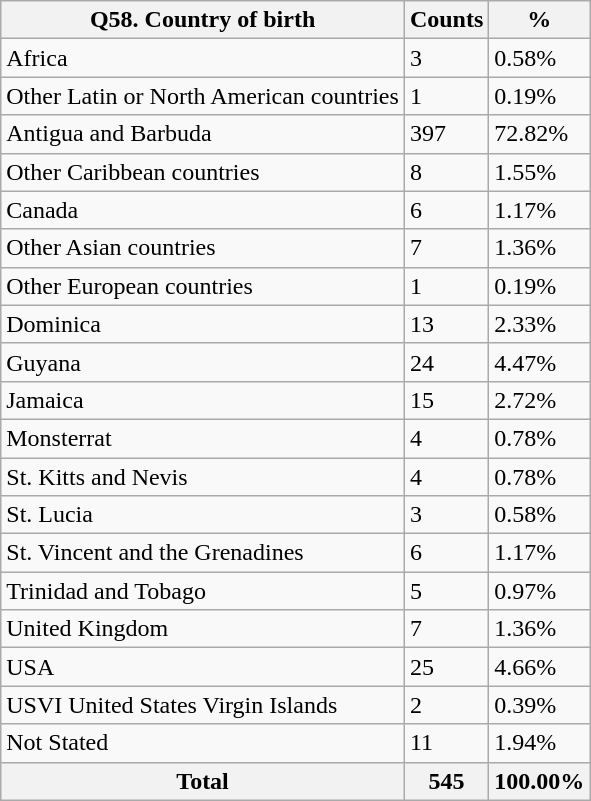<table class="wikitable sortable">
<tr>
<th>Q58. Country of birth</th>
<th>Counts</th>
<th>%</th>
</tr>
<tr>
<td>Africa</td>
<td>3</td>
<td>0.58%</td>
</tr>
<tr>
<td>Other Latin or North American countries</td>
<td>1</td>
<td>0.19%</td>
</tr>
<tr>
<td>Antigua and Barbuda</td>
<td>397</td>
<td>72.82%</td>
</tr>
<tr>
<td>Other Caribbean countries</td>
<td>8</td>
<td>1.55%</td>
</tr>
<tr>
<td>Canada</td>
<td>6</td>
<td>1.17%</td>
</tr>
<tr>
<td>Other Asian countries</td>
<td>7</td>
<td>1.36%</td>
</tr>
<tr>
<td>Other European countries</td>
<td>1</td>
<td>0.19%</td>
</tr>
<tr>
<td>Dominica</td>
<td>13</td>
<td>2.33%</td>
</tr>
<tr>
<td>Guyana</td>
<td>24</td>
<td>4.47%</td>
</tr>
<tr>
<td>Jamaica</td>
<td>15</td>
<td>2.72%</td>
</tr>
<tr>
<td>Monsterrat</td>
<td>4</td>
<td>0.78%</td>
</tr>
<tr>
<td>St. Kitts and Nevis</td>
<td>4</td>
<td>0.78%</td>
</tr>
<tr>
<td>St. Lucia</td>
<td>3</td>
<td>0.58%</td>
</tr>
<tr>
<td>St. Vincent and the Grenadines</td>
<td>6</td>
<td>1.17%</td>
</tr>
<tr>
<td>Trinidad and Tobago</td>
<td>5</td>
<td>0.97%</td>
</tr>
<tr>
<td>United Kingdom</td>
<td>7</td>
<td>1.36%</td>
</tr>
<tr>
<td>USA</td>
<td>25</td>
<td>4.66%</td>
</tr>
<tr>
<td>USVI United States Virgin Islands</td>
<td>2</td>
<td>0.39%</td>
</tr>
<tr>
<td>Not Stated</td>
<td>11</td>
<td>1.94%</td>
</tr>
<tr>
<th>Total</th>
<th>545</th>
<th>100.00%</th>
</tr>
</table>
